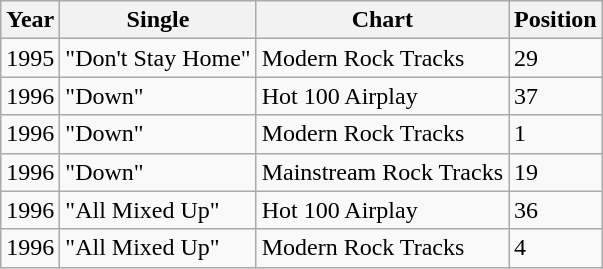<table class="wikitable">
<tr>
<th>Year</th>
<th>Single</th>
<th>Chart</th>
<th>Position</th>
</tr>
<tr>
<td>1995</td>
<td>"Don't Stay Home"</td>
<td>Modern Rock Tracks</td>
<td>29</td>
</tr>
<tr>
<td>1996</td>
<td>"Down"</td>
<td>Hot 100 Airplay</td>
<td>37</td>
</tr>
<tr>
<td>1996</td>
<td>"Down"</td>
<td>Modern Rock Tracks</td>
<td>1</td>
</tr>
<tr>
<td>1996</td>
<td>"Down"</td>
<td>Mainstream Rock Tracks</td>
<td>19</td>
</tr>
<tr>
<td>1996</td>
<td>"All Mixed Up"</td>
<td>Hot 100 Airplay</td>
<td>36</td>
</tr>
<tr>
<td>1996</td>
<td>"All Mixed Up"</td>
<td>Modern Rock Tracks</td>
<td>4</td>
</tr>
</table>
